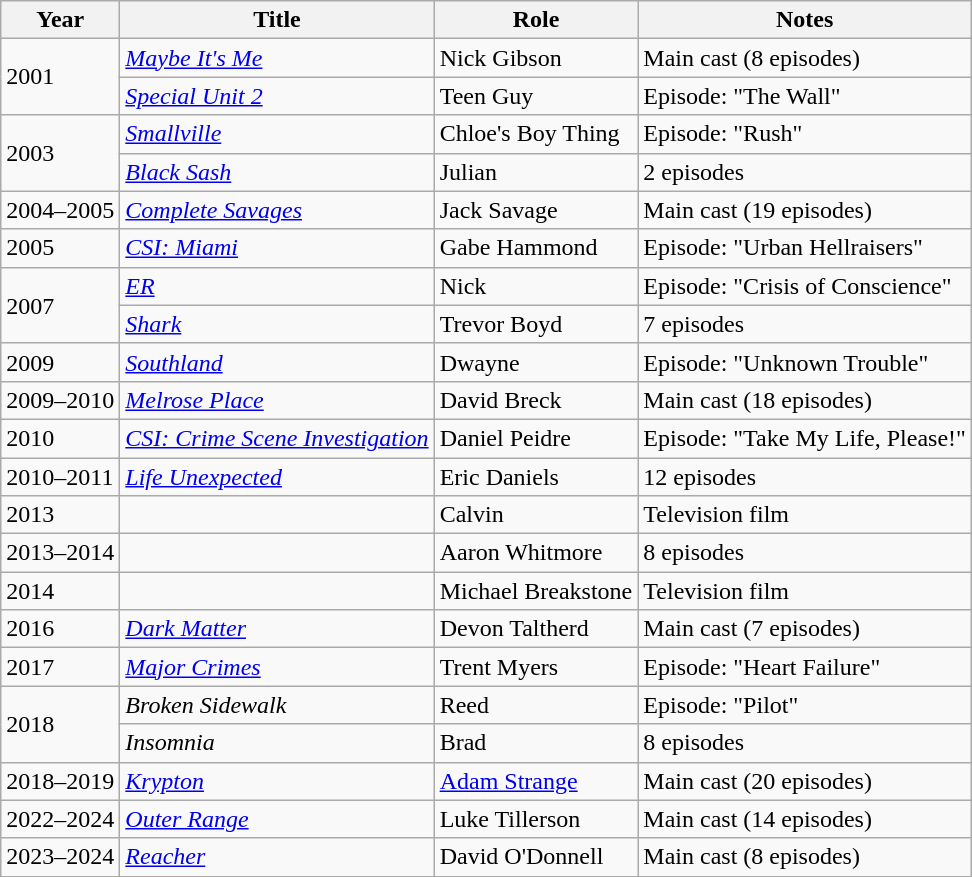<table class="wikitable sortable">
<tr>
<th>Year</th>
<th>Title</th>
<th>Role</th>
<th class="unsortable">Notes</th>
</tr>
<tr>
<td rowspan="2">2001</td>
<td><em><a href='#'>Maybe It's Me</a></em></td>
<td>Nick Gibson</td>
<td>Main cast (8 episodes)</td>
</tr>
<tr>
<td><em><a href='#'>Special Unit 2</a></em></td>
<td>Teen Guy</td>
<td>Episode: "The Wall"</td>
</tr>
<tr>
<td rowspan="2">2003</td>
<td><em><a href='#'>Smallville</a></em></td>
<td>Chloe's Boy Thing</td>
<td>Episode: "Rush"</td>
</tr>
<tr>
<td><em><a href='#'>Black Sash</a></em></td>
<td>Julian</td>
<td>2 episodes</td>
</tr>
<tr>
<td>2004–2005</td>
<td><em><a href='#'>Complete Savages</a></em></td>
<td>Jack Savage</td>
<td>Main cast (19 episodes)</td>
</tr>
<tr>
<td>2005</td>
<td><em><a href='#'>CSI: Miami</a></em></td>
<td>Gabe Hammond</td>
<td>Episode: "Urban Hellraisers"</td>
</tr>
<tr>
<td rowspan="2">2007</td>
<td><em><a href='#'>ER</a></em></td>
<td>Nick</td>
<td>Episode: "Crisis of Conscience"</td>
</tr>
<tr>
<td><em><a href='#'>Shark</a></em></td>
<td>Trevor Boyd</td>
<td>7 episodes</td>
</tr>
<tr>
<td>2009</td>
<td><em><a href='#'>Southland</a></em></td>
<td>Dwayne</td>
<td>Episode: "Unknown Trouble"</td>
</tr>
<tr>
<td>2009–2010</td>
<td><em><a href='#'>Melrose Place</a></em></td>
<td>David Breck</td>
<td>Main cast (18 episodes)</td>
</tr>
<tr>
<td>2010</td>
<td><em><a href='#'>CSI: Crime Scene Investigation</a></em></td>
<td>Daniel Peidre</td>
<td>Episode: "Take My Life, Please!"</td>
</tr>
<tr>
<td>2010–2011</td>
<td><em><a href='#'>Life Unexpected</a></em></td>
<td>Eric Daniels</td>
<td>12 episodes</td>
</tr>
<tr>
<td>2013</td>
<td><em></em></td>
<td>Calvin</td>
<td>Television film</td>
</tr>
<tr>
<td>2013–2014</td>
<td><em></em></td>
<td>Aaron Whitmore</td>
<td>8 episodes</td>
</tr>
<tr>
<td>2014</td>
<td><em></em></td>
<td>Michael Breakstone</td>
<td>Television film</td>
</tr>
<tr>
<td>2016</td>
<td><em><a href='#'>Dark Matter</a></em></td>
<td>Devon Taltherd</td>
<td>Main cast (7 episodes)</td>
</tr>
<tr>
<td>2017</td>
<td><em><a href='#'>Major Crimes</a></em></td>
<td>Trent Myers</td>
<td>Episode: "Heart Failure"</td>
</tr>
<tr>
<td rowspan="2">2018</td>
<td><em>Broken Sidewalk</em></td>
<td>Reed</td>
<td>Episode: "Pilot"</td>
</tr>
<tr>
<td><em>Insomnia</em></td>
<td>Brad</td>
<td>8 episodes</td>
</tr>
<tr>
<td>2018–2019</td>
<td><em><a href='#'>Krypton</a></em></td>
<td><a href='#'>Adam Strange</a></td>
<td>Main cast (20 episodes)</td>
</tr>
<tr>
<td>2022–2024</td>
<td><em><a href='#'>Outer Range</a></em></td>
<td>Luke Tillerson</td>
<td>Main cast (14 episodes)</td>
</tr>
<tr>
<td>2023–2024</td>
<td><em><a href='#'>Reacher</a></em></td>
<td>David O'Donnell</td>
<td>Main cast (8 episodes)</td>
</tr>
</table>
